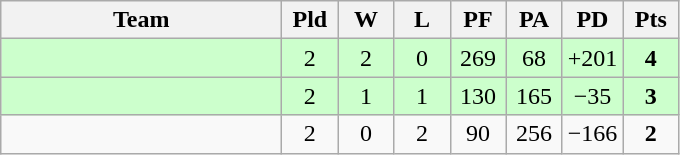<table class=wikitable style="text-align:center">
<tr>
<th width=180>Team</th>
<th width=30>Pld</th>
<th width=30>W</th>
<th width=30>L</th>
<th width=30>PF</th>
<th width=30>PA</th>
<th width=30>PD</th>
<th width=30>Pts</th>
</tr>
<tr bgcolor="#ccffcc">
<td align="left"></td>
<td>2</td>
<td>2</td>
<td>0</td>
<td>269</td>
<td>68</td>
<td>+201</td>
<td><strong>4</strong></td>
</tr>
<tr bgcolor="#ccffcc">
<td align="left"></td>
<td>2</td>
<td>1</td>
<td>1</td>
<td>130</td>
<td>165</td>
<td>−35</td>
<td><strong>3</strong></td>
</tr>
<tr>
<td align="left"></td>
<td>2</td>
<td>0</td>
<td>2</td>
<td>90</td>
<td>256</td>
<td>−166</td>
<td><strong>2</strong></td>
</tr>
</table>
